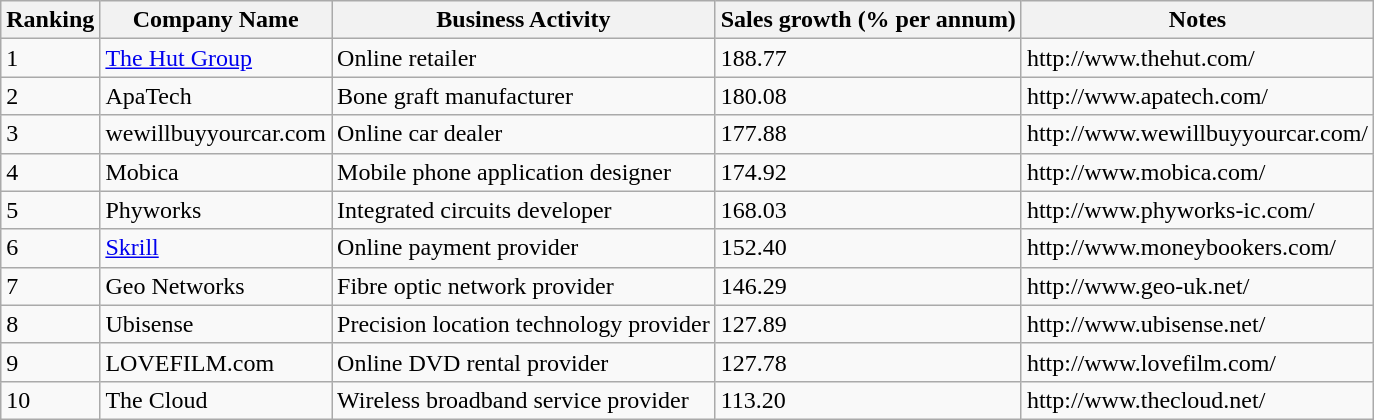<table class="wikitable sortable">
<tr>
<th>Ranking</th>
<th>Company Name</th>
<th>Business Activity</th>
<th>Sales growth (% per annum)</th>
<th>Notes</th>
</tr>
<tr>
<td>1</td>
<td><a href='#'>The Hut Group</a></td>
<td>Online retailer</td>
<td>188.77</td>
<td>http://www.thehut.com/</td>
</tr>
<tr>
<td>2</td>
<td>ApaTech</td>
<td>Bone graft manufacturer</td>
<td>180.08</td>
<td>http://www.apatech.com/</td>
</tr>
<tr>
<td>3</td>
<td>wewillbuyyourcar.com</td>
<td>Online car dealer</td>
<td>177.88</td>
<td>http://www.wewillbuyyourcar.com/</td>
</tr>
<tr>
<td>4</td>
<td>Mobica</td>
<td>Mobile phone application designer</td>
<td>174.92</td>
<td>http://www.mobica.com/</td>
</tr>
<tr>
<td>5</td>
<td>Phyworks</td>
<td>Integrated circuits developer</td>
<td>168.03</td>
<td>http://www.phyworks-ic.com/</td>
</tr>
<tr>
<td>6</td>
<td><a href='#'>Skrill</a></td>
<td>Online payment provider</td>
<td>152.40</td>
<td>http://www.moneybookers.com/</td>
</tr>
<tr>
<td>7</td>
<td>Geo Networks</td>
<td>Fibre optic network provider</td>
<td>146.29</td>
<td>http://www.geo-uk.net/</td>
</tr>
<tr>
<td>8</td>
<td>Ubisense</td>
<td>Precision location technology provider</td>
<td>127.89</td>
<td>http://www.ubisense.net/</td>
</tr>
<tr>
<td>9</td>
<td>LOVEFILM.com</td>
<td>Online DVD rental provider</td>
<td>127.78</td>
<td>http://www.lovefilm.com/</td>
</tr>
<tr>
<td>10</td>
<td>The Cloud</td>
<td>Wireless broadband service provider</td>
<td>113.20</td>
<td>http://www.thecloud.net/</td>
</tr>
</table>
